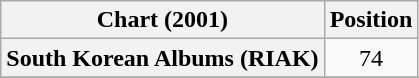<table class="wikitable plainrowheaders" style="text-align:center">
<tr>
<th scope="col">Chart (2001)</th>
<th scope="col">Position</th>
</tr>
<tr>
<th scope="row">South Korean Albums (RIAK)</th>
<td>74</td>
</tr>
<tr>
</tr>
</table>
